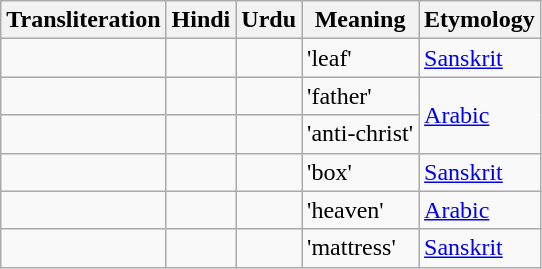<table class="wikitable">
<tr>
<th>Transliteration</th>
<th>Hindi</th>
<th>Urdu</th>
<th>Meaning</th>
<th>Etymology</th>
</tr>
<tr>
<td></td>
<td></td>
<td></td>
<td>'leaf'</td>
<td><a href='#'>Sanskrit</a></td>
</tr>
<tr>
<td></td>
<td></td>
<td></td>
<td>'father'</td>
<td rowspan="2"><a href='#'>Arabic</a></td>
</tr>
<tr>
<td></td>
<td></td>
<td></td>
<td>'anti-christ'</td>
</tr>
<tr>
<td></td>
<td></td>
<td></td>
<td>'box'</td>
<td><a href='#'>Sanskrit</a></td>
</tr>
<tr>
<td></td>
<td></td>
<td></td>
<td>'heaven'</td>
<td><a href='#'>Arabic</a></td>
</tr>
<tr>
<td></td>
<td></td>
<td></td>
<td>'mattress'</td>
<td><a href='#'>Sanskrit</a></td>
</tr>
</table>
